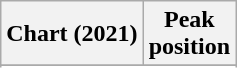<table class="wikitable sortable plainrowheaders">
<tr>
<th scope="col">Chart (2021)</th>
<th scope="col">Peak<br>position</th>
</tr>
<tr>
</tr>
<tr>
</tr>
<tr>
</tr>
<tr>
</tr>
</table>
